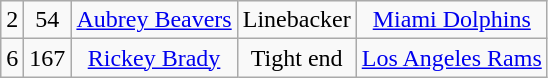<table class="wikitable" style="text-align:center">
<tr>
<td>2</td>
<td>54</td>
<td><a href='#'>Aubrey Beavers</a></td>
<td>Linebacker</td>
<td><a href='#'>Miami Dolphins</a></td>
</tr>
<tr>
<td>6</td>
<td>167</td>
<td><a href='#'>Rickey Brady</a></td>
<td>Tight end</td>
<td><a href='#'>Los Angeles Rams</a></td>
</tr>
</table>
